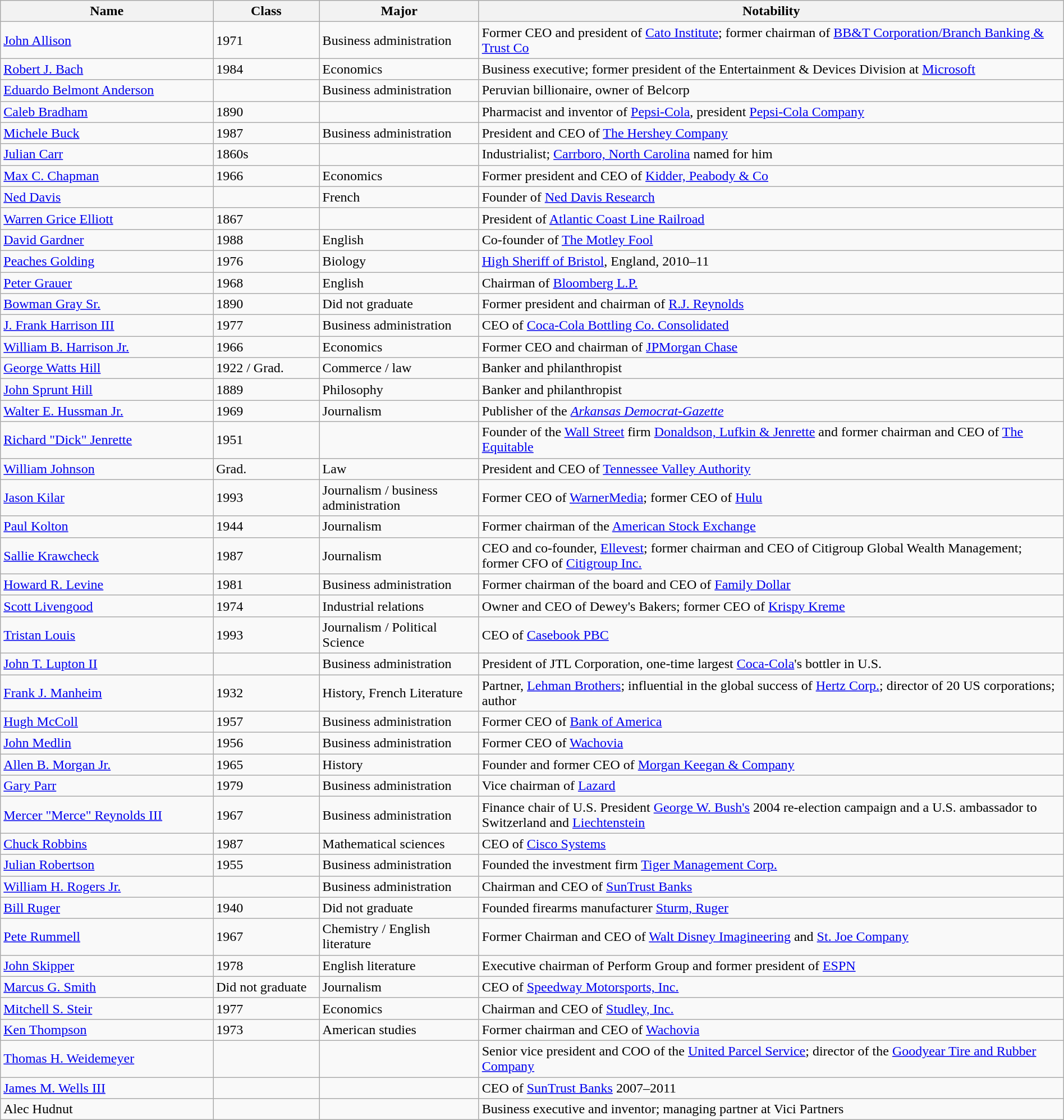<table class="wikitable" width="100%">
<tr>
<th width="20%">Name</th>
<th width="10%">Class</th>
<th width="15%">Major</th>
<th width="55%">Notability</th>
</tr>
<tr>
<td><a href='#'>John Allison</a></td>
<td>1971</td>
<td>Business administration</td>
<td>Former CEO and president of <a href='#'>Cato Institute</a>; former chairman of <a href='#'>BB&T Corporation/Branch Banking & Trust Co</a></td>
</tr>
<tr>
<td><a href='#'>Robert J. Bach</a></td>
<td>1984</td>
<td>Economics</td>
<td>Business executive; former president of the Entertainment & Devices Division at <a href='#'>Microsoft</a></td>
</tr>
<tr>
<td><a href='#'>Eduardo Belmont Anderson</a></td>
<td></td>
<td>Business administration</td>
<td>Peruvian billionaire, owner of Belcorp</td>
</tr>
<tr>
<td><a href='#'>Caleb Bradham</a></td>
<td>1890</td>
<td></td>
<td>Pharmacist and inventor of <a href='#'>Pepsi-Cola</a>, president <a href='#'>Pepsi-Cola Company</a></td>
</tr>
<tr>
<td><a href='#'>Michele Buck</a></td>
<td>1987</td>
<td>Business administration</td>
<td>President and CEO of <a href='#'>The Hershey Company</a></td>
</tr>
<tr>
<td><a href='#'>Julian Carr</a></td>
<td>1860s</td>
<td></td>
<td>Industrialist; <a href='#'>Carrboro, North Carolina</a> named for him</td>
</tr>
<tr>
<td><a href='#'>Max C. Chapman</a></td>
<td>1966</td>
<td>Economics</td>
<td>Former president and CEO of <a href='#'>Kidder, Peabody & Co</a></td>
</tr>
<tr>
<td><a href='#'>Ned Davis</a></td>
<td></td>
<td>French</td>
<td>Founder of <a href='#'>Ned Davis Research</a></td>
</tr>
<tr>
<td><a href='#'>Warren Grice Elliott</a></td>
<td>1867</td>
<td></td>
<td>President of <a href='#'>Atlantic Coast Line Railroad</a></td>
</tr>
<tr>
<td><a href='#'>David Gardner</a></td>
<td>1988</td>
<td>English</td>
<td>Co-founder of <a href='#'>The Motley Fool</a></td>
</tr>
<tr>
<td><a href='#'>Peaches Golding</a></td>
<td>1976</td>
<td>Biology</td>
<td><a href='#'>High Sheriff of Bristol</a>, England, 2010–11</td>
</tr>
<tr>
<td><a href='#'>Peter Grauer</a></td>
<td>1968</td>
<td>English</td>
<td>Chairman of <a href='#'>Bloomberg L.P.</a></td>
</tr>
<tr>
<td><a href='#'>Bowman Gray Sr.</a></td>
<td>1890</td>
<td>Did not graduate</td>
<td>Former president and chairman of <a href='#'>R.J. Reynolds</a></td>
</tr>
<tr>
<td><a href='#'>J. Frank Harrison III</a></td>
<td>1977</td>
<td>Business administration</td>
<td>CEO of <a href='#'>Coca-Cola Bottling Co. Consolidated</a></td>
</tr>
<tr>
<td><a href='#'>William B. Harrison Jr.</a></td>
<td>1966</td>
<td>Economics</td>
<td>Former CEO and chairman of <a href='#'>JPMorgan Chase</a></td>
</tr>
<tr>
<td><a href='#'>George Watts Hill</a></td>
<td>1922 / Grad.</td>
<td>Commerce / law</td>
<td>Banker and philanthropist</td>
</tr>
<tr>
<td><a href='#'>John Sprunt Hill</a></td>
<td>1889</td>
<td>Philosophy</td>
<td>Banker and philanthropist</td>
</tr>
<tr>
<td><a href='#'>Walter E. Hussman Jr.</a></td>
<td>1969</td>
<td>Journalism</td>
<td>Publisher of the <em><a href='#'>Arkansas Democrat-Gazette</a></em></td>
</tr>
<tr>
<td><a href='#'>Richard "Dick" Jenrette</a></td>
<td>1951</td>
<td></td>
<td>Founder of the <a href='#'>Wall Street</a> firm <a href='#'>Donaldson, Lufkin & Jenrette</a> and former chairman and CEO of <a href='#'>The Equitable</a></td>
</tr>
<tr>
<td><a href='#'>William Johnson</a></td>
<td>Grad.</td>
<td>Law</td>
<td>President and CEO of <a href='#'>Tennessee Valley Authority</a></td>
</tr>
<tr>
<td><a href='#'>Jason Kilar</a></td>
<td>1993</td>
<td>Journalism / business administration</td>
<td>Former CEO of <a href='#'>WarnerMedia</a>; former CEO of <a href='#'>Hulu</a></td>
</tr>
<tr>
<td><a href='#'>Paul Kolton</a></td>
<td>1944</td>
<td>Journalism</td>
<td>Former chairman of the <a href='#'>American Stock Exchange</a></td>
</tr>
<tr>
<td><a href='#'>Sallie Krawcheck</a></td>
<td>1987</td>
<td>Journalism</td>
<td>CEO and co-founder, <a href='#'>Ellevest</a>; former chairman and CEO of Citigroup Global Wealth Management; former CFO of <a href='#'>Citigroup Inc.</a></td>
</tr>
<tr>
<td><a href='#'>Howard R. Levine</a></td>
<td>1981</td>
<td>Business administration</td>
<td>Former chairman of the board and CEO of <a href='#'>Family Dollar</a></td>
</tr>
<tr>
<td><a href='#'>Scott Livengood</a></td>
<td>1974</td>
<td>Industrial relations</td>
<td>Owner and CEO of Dewey's Bakers; former CEO of <a href='#'>Krispy Kreme</a></td>
</tr>
<tr>
<td><a href='#'>Tristan Louis</a></td>
<td>1993</td>
<td>Journalism / Political Science</td>
<td>CEO of <a href='#'>Casebook PBC</a></td>
</tr>
<tr>
<td><a href='#'>John T. Lupton II</a></td>
<td></td>
<td>Business administration</td>
<td>President of JTL Corporation, one-time largest <a href='#'>Coca-Cola</a>'s bottler in U.S.</td>
</tr>
<tr>
<td><a href='#'>Frank J. Manheim</a></td>
<td>1932</td>
<td>History, French Literature</td>
<td>Partner, <a href='#'>Lehman Brothers</a>; influential in the global success of <a href='#'>Hertz Corp.</a>; director of 20 US corporations; author</td>
</tr>
<tr>
<td><a href='#'>Hugh McColl</a></td>
<td>1957</td>
<td>Business administration</td>
<td>Former CEO of <a href='#'>Bank of America</a></td>
</tr>
<tr>
<td><a href='#'>John Medlin</a></td>
<td>1956</td>
<td>Business administration</td>
<td>Former CEO of <a href='#'>Wachovia</a></td>
</tr>
<tr>
<td><a href='#'>Allen B. Morgan Jr.</a></td>
<td>1965</td>
<td>History</td>
<td>Founder and former CEO of <a href='#'>Morgan Keegan & Company</a></td>
</tr>
<tr>
<td><a href='#'>Gary Parr</a></td>
<td>1979</td>
<td>Business administration</td>
<td>Vice chairman of <a href='#'>Lazard</a></td>
</tr>
<tr>
<td><a href='#'>Mercer "Merce" Reynolds III</a></td>
<td>1967</td>
<td>Business administration</td>
<td>Finance chair of U.S. President <a href='#'>George W. Bush's</a> 2004 re-election campaign and a U.S. ambassador to Switzerland and <a href='#'>Liechtenstein</a></td>
</tr>
<tr>
<td><a href='#'>Chuck Robbins</a></td>
<td>1987</td>
<td>Mathematical sciences</td>
<td>CEO of <a href='#'>Cisco Systems</a></td>
</tr>
<tr>
<td><a href='#'>Julian Robertson</a></td>
<td>1955</td>
<td>Business administration</td>
<td>Founded the investment firm <a href='#'>Tiger Management Corp.</a></td>
</tr>
<tr>
<td><a href='#'>William H. Rogers Jr.</a></td>
<td></td>
<td>Business administration</td>
<td>Chairman and CEO of <a href='#'>SunTrust Banks</a></td>
</tr>
<tr>
<td><a href='#'>Bill Ruger</a></td>
<td>1940</td>
<td>Did not graduate</td>
<td>Founded firearms manufacturer <a href='#'>Sturm, Ruger</a></td>
</tr>
<tr>
<td><a href='#'>Pete Rummell</a></td>
<td>1967</td>
<td>Chemistry / English literature</td>
<td>Former Chairman and CEO of <a href='#'>Walt Disney Imagineering</a> and <a href='#'>St. Joe Company</a></td>
</tr>
<tr>
<td><a href='#'>John Skipper</a></td>
<td>1978</td>
<td>English literature</td>
<td>Executive chairman of Perform Group and former president of <a href='#'>ESPN</a></td>
</tr>
<tr>
<td><a href='#'>Marcus G. Smith</a></td>
<td>Did not graduate</td>
<td>Journalism</td>
<td>CEO of <a href='#'>Speedway Motorsports, Inc.</a></td>
</tr>
<tr>
<td><a href='#'>Mitchell S. Steir</a></td>
<td>1977</td>
<td>Economics</td>
<td>Chairman and CEO of <a href='#'>Studley, Inc.</a></td>
</tr>
<tr>
<td><a href='#'>Ken Thompson</a></td>
<td>1973</td>
<td>American studies</td>
<td>Former chairman and CEO of <a href='#'>Wachovia</a></td>
</tr>
<tr>
<td><a href='#'>Thomas H. Weidemeyer</a></td>
<td></td>
<td></td>
<td>Senior vice president and COO of the <a href='#'>United Parcel Service</a>; director of the <a href='#'>Goodyear Tire and Rubber Company</a></td>
</tr>
<tr>
<td><a href='#'>James M. Wells III</a></td>
<td></td>
<td></td>
<td>CEO of <a href='#'>SunTrust Banks</a> 2007–2011</td>
</tr>
<tr>
<td>Alec Hudnut</td>
<td></td>
<td></td>
<td>Business executive and inventor; managing partner at Vici Partners</td>
</tr>
</table>
